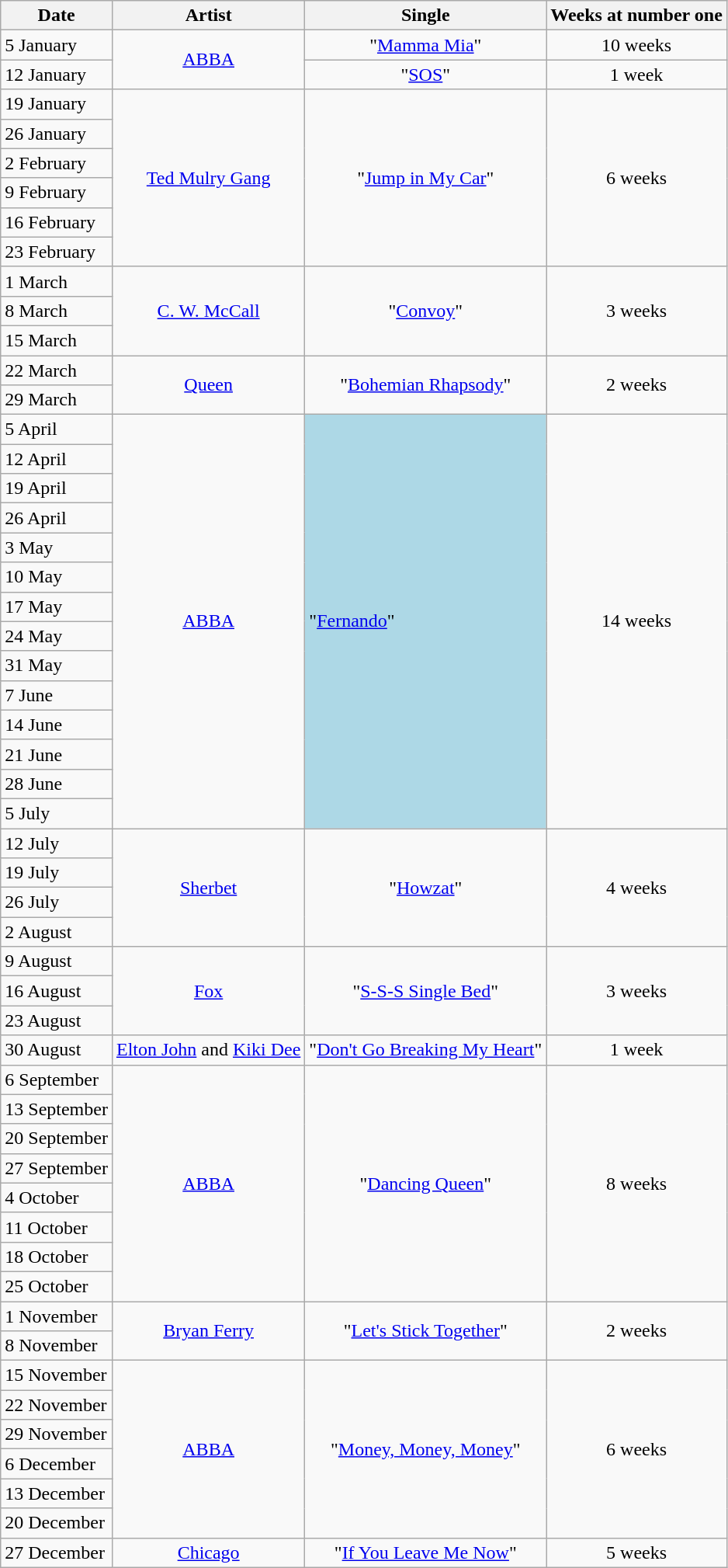<table class="wikitable">
<tr>
<th>Date</th>
<th>Artist</th>
<th>Single</th>
<th>Weeks at number one</th>
</tr>
<tr>
<td>5 January</td>
<td rowspan="2" align="center"><a href='#'>ABBA</a></td>
<td align="center">"<a href='#'>Mamma Mia</a>"</td>
<td align="center">10 weeks</td>
</tr>
<tr>
<td>12 January</td>
<td align="center">"<a href='#'>SOS</a>"</td>
<td align="center">1 week</td>
</tr>
<tr>
<td>19 January</td>
<td rowspan="6" align="center"><a href='#'>Ted Mulry Gang</a></td>
<td rowspan="6" align="center">"<a href='#'>Jump in My Car</a>"</td>
<td rowspan="6" align="center">6 weeks</td>
</tr>
<tr>
<td>26 January</td>
</tr>
<tr>
<td>2 February</td>
</tr>
<tr>
<td>9 February</td>
</tr>
<tr>
<td>16 February</td>
</tr>
<tr>
<td>23 February</td>
</tr>
<tr>
<td>1 March</td>
<td rowspan="3" align="center"><a href='#'>C. W. McCall</a></td>
<td rowspan="3" align="center">"<a href='#'>Convoy</a>"</td>
<td rowspan="3" align="center">3 weeks</td>
</tr>
<tr>
<td>8 March</td>
</tr>
<tr>
<td>15 March</td>
</tr>
<tr>
<td>22 March</td>
<td rowspan="2" align="center"><a href='#'>Queen</a></td>
<td rowspan="2" align="center">"<a href='#'>Bohemian Rhapsody</a>"</td>
<td rowspan="2" align="center">2 weeks</td>
</tr>
<tr>
<td>29 March</td>
</tr>
<tr>
<td>5 April</td>
<td rowspan="14" align="center"><a href='#'>ABBA</a></td>
<td bgcolor=lightblue align="left" rowspan="14" align="center">"<a href='#'>Fernando</a>"</td>
<td rowspan="14" align="center">14 weeks</td>
</tr>
<tr>
<td>12 April</td>
</tr>
<tr>
<td>19 April</td>
</tr>
<tr>
<td>26 April</td>
</tr>
<tr>
<td>3 May</td>
</tr>
<tr>
<td>10 May</td>
</tr>
<tr>
<td>17 May</td>
</tr>
<tr>
<td>24 May</td>
</tr>
<tr>
<td>31 May</td>
</tr>
<tr>
<td>7 June</td>
</tr>
<tr>
<td>14 June</td>
</tr>
<tr>
<td>21 June</td>
</tr>
<tr>
<td>28 June</td>
</tr>
<tr>
<td>5 July</td>
</tr>
<tr>
<td>12 July</td>
<td rowspan="4" align="center"><a href='#'>Sherbet</a></td>
<td rowspan="4" align="center">"<a href='#'>Howzat</a>"</td>
<td rowspan="4" align="center">4 weeks</td>
</tr>
<tr>
<td>19 July</td>
</tr>
<tr>
<td>26 July</td>
</tr>
<tr>
<td>2 August</td>
</tr>
<tr>
<td>9 August</td>
<td rowspan="3" align="center"><a href='#'>Fox</a></td>
<td rowspan="3" align="center">"<a href='#'>S-S-S Single Bed</a>"</td>
<td rowspan="3" align="center">3 weeks</td>
</tr>
<tr>
<td>16 August</td>
</tr>
<tr>
<td>23 August</td>
</tr>
<tr>
<td>30 August</td>
<td align="center"><a href='#'>Elton John</a> and <a href='#'>Kiki Dee</a></td>
<td align="center">"<a href='#'>Don't Go Breaking My Heart</a>"</td>
<td align="center">1 week</td>
</tr>
<tr>
<td>6 September</td>
<td rowspan="8" align="center"><a href='#'>ABBA</a></td>
<td rowspan="8" align="center">"<a href='#'>Dancing Queen</a>"</td>
<td rowspan="8" align="center">8 weeks</td>
</tr>
<tr>
<td>13 September</td>
</tr>
<tr>
<td>20 September</td>
</tr>
<tr>
<td>27 September</td>
</tr>
<tr>
<td>4 October</td>
</tr>
<tr>
<td>11 October</td>
</tr>
<tr>
<td>18 October</td>
</tr>
<tr>
<td>25 October</td>
</tr>
<tr>
<td>1 November</td>
<td rowspan="2" align="center"><a href='#'>Bryan Ferry</a></td>
<td rowspan="2" align="center">"<a href='#'>Let's Stick Together</a>"</td>
<td rowspan="2" align="center">2 weeks</td>
</tr>
<tr>
<td>8 November</td>
</tr>
<tr>
<td>15 November</td>
<td rowspan="6" align="center"><a href='#'>ABBA</a></td>
<td rowspan="6" align="center">"<a href='#'>Money, Money, Money</a>"</td>
<td rowspan="6" align="center">6 weeks</td>
</tr>
<tr>
<td>22 November</td>
</tr>
<tr>
<td>29 November</td>
</tr>
<tr>
<td>6 December</td>
</tr>
<tr>
<td>13 December</td>
</tr>
<tr>
<td>20 December</td>
</tr>
<tr>
<td>27 December</td>
<td align="center"><a href='#'>Chicago</a></td>
<td align="center">"<a href='#'>If You Leave Me Now</a>"</td>
<td align="center">5 weeks</td>
</tr>
</table>
